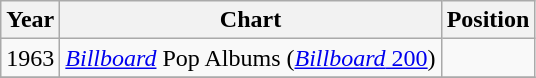<table class="wikitable">
<tr>
<th scope="col">Year</th>
<th scope="col">Chart</th>
<th scope="col">Position</th>
</tr>
<tr>
<td>1963</td>
<td scope="row"><em><a href='#'>Billboard</a></em> Pop Albums (<a href='#'><em>Billboard</em> 200</a>)</td>
<td></td>
</tr>
<tr>
</tr>
</table>
